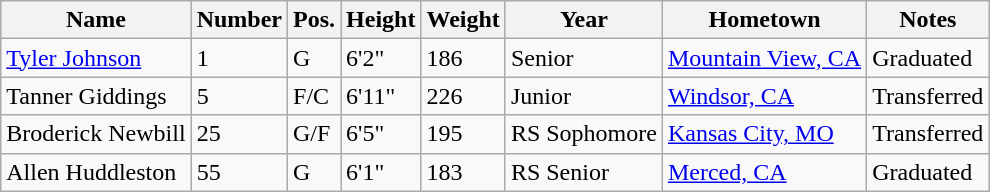<table class="wikitable sortable" border="1">
<tr>
<th>Name</th>
<th>Number</th>
<th>Pos.</th>
<th>Height</th>
<th>Weight</th>
<th>Year</th>
<th>Hometown</th>
<th class="unsortable">Notes</th>
</tr>
<tr>
<td><a href='#'>Tyler Johnson</a></td>
<td>1</td>
<td>G</td>
<td>6'2"</td>
<td>186</td>
<td>Senior</td>
<td><a href='#'>Mountain View, CA</a></td>
<td>Graduated</td>
</tr>
<tr>
<td>Tanner Giddings</td>
<td>5</td>
<td>F/C</td>
<td>6'11"</td>
<td>226</td>
<td>Junior</td>
<td><a href='#'>Windsor, CA</a></td>
<td>Transferred</td>
</tr>
<tr>
<td>Broderick Newbill</td>
<td>25</td>
<td>G/F</td>
<td>6'5"</td>
<td>195</td>
<td>RS Sophomore</td>
<td><a href='#'>Kansas City, MO</a></td>
<td>Transferred</td>
</tr>
<tr>
<td>Allen Huddleston</td>
<td>55</td>
<td>G</td>
<td>6'1"</td>
<td>183</td>
<td>RS Senior</td>
<td><a href='#'>Merced, CA</a></td>
<td>Graduated</td>
</tr>
</table>
